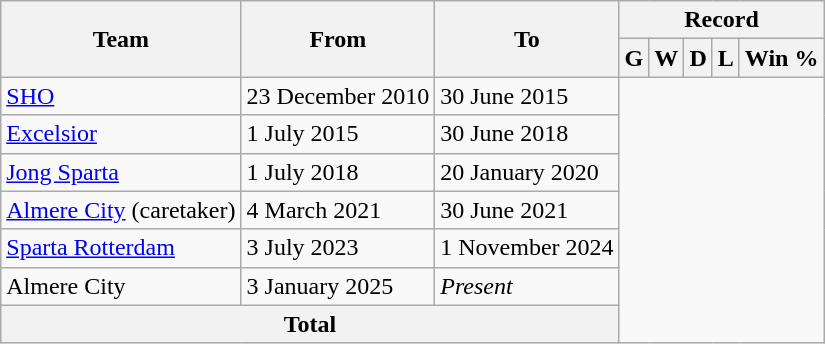<table class="wikitable" style="text-align: center">
<tr>
<th rowspan="2">Team</th>
<th rowspan="2">From</th>
<th rowspan="2">To</th>
<th colspan="5">Record</th>
</tr>
<tr>
<th>G</th>
<th>W</th>
<th>D</th>
<th>L</th>
<th>Win %</th>
</tr>
<tr>
<td align=left><a href='#'>SHO</a></td>
<td align=left>23 December 2010</td>
<td align=left>30 June 2015<br></td>
</tr>
<tr>
<td align=left><a href='#'>Excelsior</a></td>
<td align=left>1 July 2015</td>
<td align=left>30 June 2018<br></td>
</tr>
<tr>
<td align=left><a href='#'>Jong Sparta</a></td>
<td align=left>1 July 2018</td>
<td align=left>20 January 2020<br></td>
</tr>
<tr>
<td align=left><a href='#'>Almere City</a> (caretaker)</td>
<td align=left>4 March 2021</td>
<td align=left>30 June 2021<br></td>
</tr>
<tr>
<td align=left><a href='#'>Sparta Rotterdam</a></td>
<td align=left>3 July 2023</td>
<td align=left>1 November 2024<br></td>
</tr>
<tr>
<td align=left>Almere City</td>
<td align=left>3 January 2025</td>
<td align=left><em>Present</em><br></td>
</tr>
<tr>
<th colspan="3">Total<br></th>
</tr>
</table>
